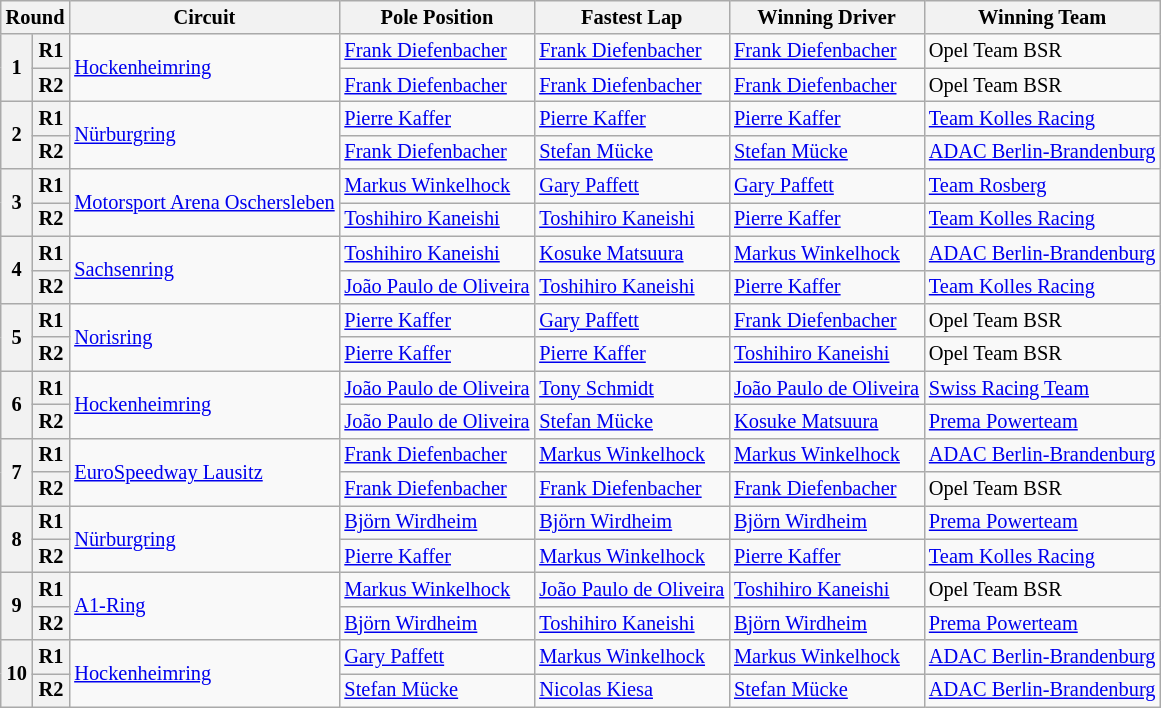<table class="wikitable" style="font-size: 85%">
<tr>
<th colspan=2>Round</th>
<th>Circuit</th>
<th>Pole Position</th>
<th>Fastest Lap</th>
<th>Winning Driver</th>
<th>Winning Team</th>
</tr>
<tr>
<th rowspan=2>1</th>
<th>R1</th>
<td rowspan=2><a href='#'>Hockenheimring</a></td>
<td> <a href='#'>Frank Diefenbacher</a></td>
<td> <a href='#'>Frank Diefenbacher</a></td>
<td> <a href='#'>Frank Diefenbacher</a></td>
<td> Opel Team BSR</td>
</tr>
<tr>
<th>R2</th>
<td> <a href='#'>Frank Diefenbacher</a></td>
<td> <a href='#'>Frank Diefenbacher</a></td>
<td> <a href='#'>Frank Diefenbacher</a></td>
<td> Opel Team BSR</td>
</tr>
<tr>
<th rowspan=2>2</th>
<th>R1</th>
<td rowspan=2><a href='#'>Nürburgring</a></td>
<td> <a href='#'>Pierre Kaffer</a></td>
<td> <a href='#'>Pierre Kaffer</a></td>
<td> <a href='#'>Pierre Kaffer</a></td>
<td> <a href='#'>Team Kolles Racing</a></td>
</tr>
<tr>
<th>R2</th>
<td> <a href='#'>Frank Diefenbacher</a></td>
<td> <a href='#'>Stefan Mücke</a></td>
<td> <a href='#'>Stefan Mücke</a></td>
<td> <a href='#'>ADAC Berlin-Brandenburg</a></td>
</tr>
<tr>
<th rowspan=2>3</th>
<th>R1</th>
<td rowspan=2><a href='#'>Motorsport Arena Oschersleben</a></td>
<td> <a href='#'>Markus Winkelhock</a></td>
<td> <a href='#'>Gary Paffett</a></td>
<td> <a href='#'>Gary Paffett</a></td>
<td> <a href='#'>Team Rosberg</a></td>
</tr>
<tr>
<th>R2</th>
<td> <a href='#'>Toshihiro Kaneishi</a></td>
<td> <a href='#'>Toshihiro Kaneishi</a></td>
<td> <a href='#'>Pierre Kaffer</a></td>
<td> <a href='#'>Team Kolles Racing</a></td>
</tr>
<tr>
<th rowspan=2>4</th>
<th>R1</th>
<td rowspan=2><a href='#'>Sachsenring</a></td>
<td> <a href='#'>Toshihiro Kaneishi</a></td>
<td> <a href='#'>Kosuke Matsuura</a></td>
<td> <a href='#'>Markus Winkelhock</a></td>
<td> <a href='#'>ADAC Berlin-Brandenburg</a></td>
</tr>
<tr>
<th>R2</th>
<td> <a href='#'>João Paulo de Oliveira</a></td>
<td> <a href='#'>Toshihiro Kaneishi</a></td>
<td> <a href='#'>Pierre Kaffer</a></td>
<td> <a href='#'>Team Kolles Racing</a></td>
</tr>
<tr>
<th rowspan=2>5</th>
<th>R1</th>
<td rowspan=2><a href='#'>Norisring</a></td>
<td> <a href='#'>Pierre Kaffer</a></td>
<td> <a href='#'>Gary Paffett</a></td>
<td> <a href='#'>Frank Diefenbacher</a></td>
<td> Opel Team BSR</td>
</tr>
<tr>
<th>R2</th>
<td> <a href='#'>Pierre Kaffer</a></td>
<td> <a href='#'>Pierre Kaffer</a></td>
<td> <a href='#'>Toshihiro Kaneishi</a></td>
<td> Opel Team BSR</td>
</tr>
<tr>
<th rowspan=2>6</th>
<th>R1</th>
<td rowspan=2><a href='#'>Hockenheimring</a></td>
<td> <a href='#'>João Paulo de Oliveira</a></td>
<td> <a href='#'>Tony Schmidt</a></td>
<td> <a href='#'>João Paulo de Oliveira</a></td>
<td> <a href='#'>Swiss Racing Team</a></td>
</tr>
<tr>
<th>R2</th>
<td> <a href='#'>João Paulo de Oliveira</a></td>
<td> <a href='#'>Stefan Mücke</a></td>
<td> <a href='#'>Kosuke Matsuura</a></td>
<td> <a href='#'>Prema Powerteam</a></td>
</tr>
<tr>
<th rowspan=2>7</th>
<th>R1</th>
<td rowspan=2><a href='#'>EuroSpeedway Lausitz</a></td>
<td> <a href='#'>Frank Diefenbacher</a></td>
<td> <a href='#'>Markus Winkelhock</a></td>
<td> <a href='#'>Markus Winkelhock</a></td>
<td> <a href='#'>ADAC Berlin-Brandenburg</a></td>
</tr>
<tr>
<th>R2</th>
<td> <a href='#'>Frank Diefenbacher</a></td>
<td> <a href='#'>Frank Diefenbacher</a></td>
<td> <a href='#'>Frank Diefenbacher</a></td>
<td> Opel Team BSR</td>
</tr>
<tr>
<th rowspan=2>8</th>
<th>R1</th>
<td rowspan=2><a href='#'>Nürburgring</a></td>
<td> <a href='#'>Björn Wirdheim</a></td>
<td> <a href='#'>Björn Wirdheim</a></td>
<td> <a href='#'>Björn Wirdheim</a></td>
<td> <a href='#'>Prema Powerteam</a></td>
</tr>
<tr>
<th>R2</th>
<td> <a href='#'>Pierre Kaffer</a></td>
<td> <a href='#'>Markus Winkelhock</a></td>
<td> <a href='#'>Pierre Kaffer</a></td>
<td> <a href='#'>Team Kolles Racing</a></td>
</tr>
<tr>
<th rowspan=2>9</th>
<th>R1</th>
<td rowspan=2><a href='#'>A1-Ring</a></td>
<td> <a href='#'>Markus Winkelhock</a></td>
<td> <a href='#'>João Paulo de Oliveira</a></td>
<td> <a href='#'>Toshihiro Kaneishi</a></td>
<td> Opel Team BSR</td>
</tr>
<tr>
<th>R2</th>
<td> <a href='#'>Björn Wirdheim</a></td>
<td> <a href='#'>Toshihiro Kaneishi</a></td>
<td> <a href='#'>Björn Wirdheim</a></td>
<td> <a href='#'>Prema Powerteam</a></td>
</tr>
<tr>
<th rowspan=2>10</th>
<th>R1</th>
<td rowspan=2><a href='#'>Hockenheimring</a></td>
<td> <a href='#'>Gary Paffett</a></td>
<td> <a href='#'>Markus Winkelhock</a></td>
<td> <a href='#'>Markus Winkelhock</a></td>
<td> <a href='#'>ADAC Berlin-Brandenburg</a></td>
</tr>
<tr>
<th>R2</th>
<td> <a href='#'>Stefan Mücke</a></td>
<td> <a href='#'>Nicolas Kiesa</a></td>
<td> <a href='#'>Stefan Mücke</a></td>
<td> <a href='#'>ADAC Berlin-Brandenburg</a></td>
</tr>
</table>
